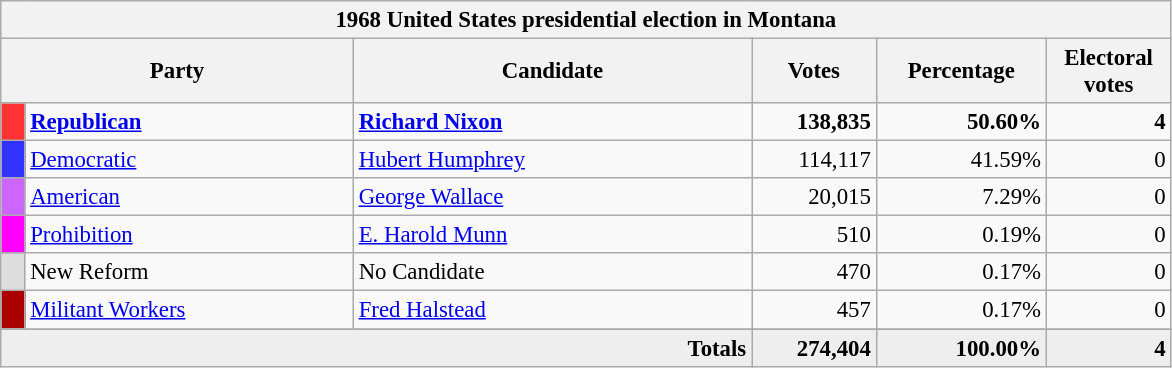<table class="wikitable" style="font-size: 95%;">
<tr>
<th colspan="6">1968 United States presidential election in Montana</th>
</tr>
<tr>
<th colspan="2" style="width: 15em">Party</th>
<th style="width: 17em">Candidate</th>
<th style="width: 5em">Votes</th>
<th style="width: 7em">Percentage</th>
<th style="width: 5em">Electoral votes</th>
</tr>
<tr>
<th style="background-color:#FF3333; width: 3px"></th>
<td style="width: 130px"><strong><a href='#'>Republican</a></strong></td>
<td><strong><a href='#'>Richard Nixon</a></strong></td>
<td align="right"><strong>138,835</strong></td>
<td align="right"><strong>50.60%</strong></td>
<td align="right"><strong>4</strong></td>
</tr>
<tr>
<th style="background-color:#3333FF; width: 3px"></th>
<td style="width: 130px"><a href='#'>Democratic</a></td>
<td><a href='#'>Hubert Humphrey</a></td>
<td align="right">114,117</td>
<td align="right">41.59%</td>
<td align="right">0</td>
</tr>
<tr>
<th style="background-color:#CC66FF; width: 3px"></th>
<td style="width: 130px"><a href='#'>American</a></td>
<td><a href='#'>George Wallace</a></td>
<td align="right">20,015</td>
<td align="right">7.29%</td>
<td align="right">0</td>
</tr>
<tr>
<th style="background-color:#FF00FF; width: 3px"></th>
<td style="width: 130px"><a href='#'>Prohibition</a></td>
<td><a href='#'>E. Harold Munn</a></td>
<td align="right">510</td>
<td align="right">0.19%</td>
<td align="right">0</td>
</tr>
<tr>
<th style="background-color:#DDDDDD; width: 3px"></th>
<td style="width: 130px">New Reform</td>
<td>No Candidate</td>
<td align="right">470</td>
<td align="right">0.17%</td>
<td align="right">0</td>
</tr>
<tr>
<th style="background-color:#aa0000; width: 3px"></th>
<td style="width: 130px"><a href='#'>Militant Workers</a></td>
<td><a href='#'>Fred Halstead</a></td>
<td align="right">457</td>
<td align="right">0.17%</td>
<td align="right">0</td>
</tr>
<tr>
</tr>
<tr bgcolor="#EEEEEE">
<td colspan="3" align="right"><strong>Totals</strong></td>
<td align="right"><strong>274,404</strong></td>
<td align="right"><strong>100.00%</strong></td>
<td align="right"><strong>4</strong></td>
</tr>
</table>
